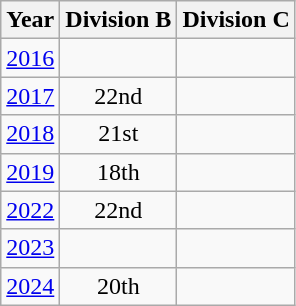<table class="wikitable" style="text-align:center">
<tr>
<th>Year</th>
<th>Division B</th>
<th>Division C</th>
</tr>
<tr>
<td><a href='#'>2016</a></td>
<td></td>
<td></td>
</tr>
<tr>
<td><a href='#'>2017</a></td>
<td>22nd</td>
<td></td>
</tr>
<tr>
<td><a href='#'>2018</a></td>
<td>21st</td>
<td></td>
</tr>
<tr>
<td><a href='#'>2019</a></td>
<td>18th</td>
<td></td>
</tr>
<tr>
<td><a href='#'>2022</a></td>
<td>22nd</td>
<td></td>
</tr>
<tr>
<td><a href='#'>2023</a></td>
<td></td>
<td></td>
</tr>
<tr>
<td><a href='#'>2024</a></td>
<td>20th</td>
<td></td>
</tr>
</table>
